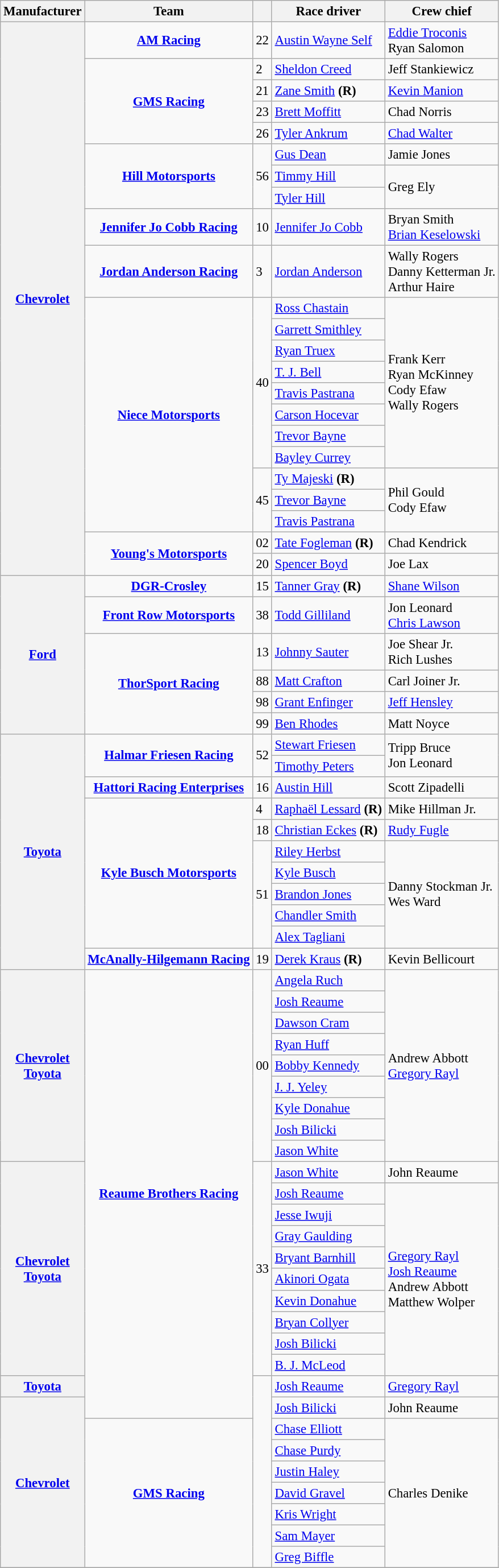<table class="wikitable" style="font-size: 95%;">
<tr>
<th>Manufacturer</th>
<th>Team</th>
<th></th>
<th>Race driver</th>
<th>Crew chief</th>
</tr>
<tr>
<th rowspan=23><a href='#'>Chevrolet</a></th>
<td style="text-align:center;"><strong><a href='#'>AM Racing</a></strong></td>
<td>22</td>
<td><a href='#'>Austin Wayne Self</a></td>
<td><a href='#'>Eddie Troconis</a> <small></small> <br> Ryan Salomon <small></small></td>
</tr>
<tr>
<td rowspan=4 style="text-align:center;"><strong><a href='#'>GMS Racing</a></strong></td>
<td>2</td>
<td><a href='#'>Sheldon Creed</a></td>
<td>Jeff Stankiewicz</td>
</tr>
<tr>
<td>21</td>
<td><a href='#'>Zane Smith</a> <strong>(R)</strong></td>
<td><a href='#'>Kevin Manion</a></td>
</tr>
<tr>
<td>23</td>
<td><a href='#'>Brett Moffitt</a></td>
<td>Chad Norris</td>
</tr>
<tr>
<td>26</td>
<td><a href='#'>Tyler Ankrum</a></td>
<td><a href='#'>Chad Walter</a></td>
</tr>
<tr>
<td rowspan=3 style="text-align:center;"><strong><a href='#'>Hill Motorsports</a></strong></td>
<td rowspan=3>56</td>
<td><a href='#'>Gus Dean</a><small> </small></td>
<td>Jamie Jones</td>
</tr>
<tr>
<td><a href='#'>Timmy Hill</a> <small></small></td>
<td rowspan=2>Greg Ely</td>
</tr>
<tr>
<td><a href='#'>Tyler Hill</a> <small></small></td>
</tr>
<tr>
<td style="text-align:center;"><strong><a href='#'>Jennifer Jo Cobb Racing</a></strong></td>
<td>10</td>
<td><a href='#'>Jennifer Jo Cobb</a></td>
<td>Bryan Smith <small></small> <br> <a href='#'>Brian Keselowski</a> <small></small></td>
</tr>
<tr>
<td style="text-align:center;"><strong><a href='#'>Jordan Anderson Racing</a></strong></td>
<td>3</td>
<td><a href='#'>Jordan Anderson</a></td>
<td>Wally Rogers <small></small> <br> Danny Ketterman Jr. <small></small> <br> Arthur Haire <small></small></td>
</tr>
<tr>
<td rowspan=11 style="text-align:center;"><strong><a href='#'>Niece Motorsports</a></strong></td>
<td rowspan=8>40</td>
<td><a href='#'>Ross Chastain</a> <small></small></td>
<td rowspan=8>Frank Kerr <small></small> <br> Ryan McKinney <small></small> <br> Cody Efaw <small></small> <br> Wally Rogers <small></small></td>
</tr>
<tr>
<td><a href='#'>Garrett Smithley</a> <small></small></td>
</tr>
<tr>
<td><a href='#'>Ryan Truex</a> <small></small></td>
</tr>
<tr>
<td><a href='#'>T. J. Bell</a> <small></small></td>
</tr>
<tr>
<td><a href='#'>Travis Pastrana</a> <small></small></td>
</tr>
<tr>
<td><a href='#'>Carson Hocevar</a> <small></small></td>
</tr>
<tr>
<td><a href='#'>Trevor Bayne</a> <small></small></td>
</tr>
<tr>
<td><a href='#'>Bayley Currey</a> <small></small></td>
</tr>
<tr>
<td rowspan=3>45</td>
<td><a href='#'>Ty Majeski</a> <strong>(R)</strong> <small></small></td>
<td rowspan=3>Phil Gould <small></small> <br> Cody Efaw <small></small></td>
</tr>
<tr>
<td><a href='#'>Trevor Bayne</a> <small></small></td>
</tr>
<tr>
<td><a href='#'>Travis Pastrana</a> <small></small></td>
</tr>
<tr>
<td rowspan=2 style="text-align:center;"><strong><a href='#'>Young's Motorsports</a></strong></td>
<td>02</td>
<td><a href='#'>Tate Fogleman</a> <strong>(R)</strong></td>
<td>Chad Kendrick</td>
</tr>
<tr>
<td>20</td>
<td><a href='#'>Spencer Boyd</a></td>
<td>Joe Lax</td>
</tr>
<tr>
<th rowspan=6><a href='#'>Ford</a></th>
<td style="text-align:center;"><strong><a href='#'>DGR-Crosley</a></strong></td>
<td>15</td>
<td><a href='#'>Tanner Gray</a> <strong>(R)</strong></td>
<td><a href='#'>Shane Wilson</a></td>
</tr>
<tr>
<td style="text-align:center;"><strong><a href='#'>Front Row Motorsports</a></strong></td>
<td>38</td>
<td><a href='#'>Todd Gilliland</a></td>
<td>Jon Leonard <small></small> <br> <a href='#'>Chris Lawson</a> <small></small></td>
</tr>
<tr>
<td rowspan=4 style="text-align:center;"><strong><a href='#'>ThorSport Racing</a></strong></td>
<td>13</td>
<td><a href='#'>Johnny Sauter</a></td>
<td>Joe Shear Jr. <small></small> <br> Rich Lushes <small></small></td>
</tr>
<tr>
<td>88</td>
<td><a href='#'>Matt Crafton</a></td>
<td>Carl Joiner Jr.</td>
</tr>
<tr>
<td>98</td>
<td><a href='#'>Grant Enfinger</a></td>
<td><a href='#'>Jeff Hensley</a></td>
</tr>
<tr>
<td>99</td>
<td><a href='#'>Ben Rhodes</a></td>
<td>Matt Noyce</td>
</tr>
<tr>
<th rowspan=11><a href='#'>Toyota</a></th>
<td rowspan=2 style="text-align:center;"><strong><a href='#'>Halmar Friesen Racing</a></strong></td>
<td rowspan=2>52</td>
<td><a href='#'>Stewart Friesen</a> <small></small></td>
<td rowspan=2>Tripp Bruce <small></small> <br> Jon Leonard <small></small></td>
</tr>
<tr>
<td><a href='#'>Timothy Peters</a> <small></small></td>
</tr>
<tr>
<td style="text-align:center;"><strong><a href='#'>Hattori Racing Enterprises</a></strong></td>
<td>16</td>
<td><a href='#'>Austin Hill</a></td>
<td>Scott Zipadelli</td>
</tr>
<tr>
<td rowspan=7 style="text-align:center;"><strong><a href='#'>Kyle Busch Motorsports</a></strong></td>
<td>4</td>
<td><a href='#'>Raphaël Lessard</a> <strong>(R)</strong></td>
<td>Mike Hillman Jr.</td>
</tr>
<tr>
<td>18</td>
<td><a href='#'>Christian Eckes</a> <strong>(R)</strong></td>
<td><a href='#'>Rudy Fugle</a></td>
</tr>
<tr>
<td rowspan=5>51</td>
<td><a href='#'>Riley Herbst</a> <small></small></td>
<td rowspan=5>Danny Stockman Jr. <small></small> <br> Wes Ward <small></small></td>
</tr>
<tr>
<td><a href='#'>Kyle Busch</a> <small></small></td>
</tr>
<tr>
<td><a href='#'>Brandon Jones</a> <small></small></td>
</tr>
<tr>
<td><a href='#'>Chandler Smith</a> <small></small></td>
</tr>
<tr>
<td><a href='#'>Alex Tagliani</a> <small></small></td>
</tr>
<tr>
<td style="text-align:center;"><strong><a href='#'>McAnally-Hilgemann Racing</a></strong></td>
<td>19</td>
<td><a href='#'>Derek Kraus</a> <strong>(R)</strong></td>
<td>Kevin Bellicourt</td>
</tr>
<tr>
<th rowspan=9><a href='#'>Chevrolet</a> <small></small> <br> <a href='#'>Toyota</a> <small></small></th>
<td rowspan=21 style="text-align:center;"><strong><a href='#'>Reaume Brothers Racing</a></strong></td>
<td rowspan=9>00</td>
<td><a href='#'>Angela Ruch</a> <small></small></td>
<td rowspan=9>Andrew Abbott <small></small> <br> <a href='#'>Gregory Rayl</a> <small></small></td>
</tr>
<tr>
<td><a href='#'>Josh Reaume</a> <small></small></td>
</tr>
<tr>
<td><a href='#'>Dawson Cram</a> <small></small></td>
</tr>
<tr>
<td><a href='#'>Ryan Huff</a> <small></small></td>
</tr>
<tr>
<td><a href='#'>Bobby Kennedy</a> <small></small></td>
</tr>
<tr>
<td><a href='#'>J. J. Yeley</a> <small></small></td>
</tr>
<tr>
<td><a href='#'>Kyle Donahue</a> <small></small></td>
</tr>
<tr>
<td><a href='#'>Josh Bilicki</a> <small></small></td>
</tr>
<tr>
<td><a href='#'>Jason White</a> <small></small></td>
</tr>
<tr>
<th rowspan=10><a href='#'>Chevrolet</a> <small></small> <br> <a href='#'>Toyota</a> <small></small></th>
<td rowspan=10>33</td>
<td><a href='#'>Jason White</a> <small></small></td>
<td>John Reaume</td>
</tr>
<tr>
<td><a href='#'>Josh Reaume</a> <small></small></td>
<td rowspan=9><a href='#'>Gregory Rayl</a> <small></small> <br> <a href='#'>Josh Reaume</a> <small></small> <br> Andrew Abbott <small></small> <br> Matthew Wolper <small></small></td>
</tr>
<tr>
<td><a href='#'>Jesse Iwuji</a> <small></small></td>
</tr>
<tr>
<td><a href='#'>Gray Gaulding</a> <small></small></td>
</tr>
<tr>
<td><a href='#'>Bryant Barnhill</a> <small></small></td>
</tr>
<tr>
<td><a href='#'>Akinori Ogata</a> <small></small></td>
</tr>
<tr>
<td><a href='#'>Kevin Donahue</a> <small></small></td>
</tr>
<tr>
<td><a href='#'>Bryan Collyer</a> <small></small></td>
</tr>
<tr>
<td><a href='#'>Josh Bilicki</a> <small></small></td>
</tr>
<tr>
<td><a href='#'>B. J. McLeod</a> <small></small></td>
</tr>
<tr>
<th><a href='#'>Toyota</a></th>
<td rowspan=9></td>
<td><a href='#'>Josh Reaume</a> <small></small></td>
<td><a href='#'>Gregory Rayl</a></td>
</tr>
<tr>
<th rowspan=8><a href='#'>Chevrolet</a></th>
<td><a href='#'>Josh Bilicki</a> <small></small></td>
<td>John Reaume</td>
</tr>
<tr>
<td rowspan=7 style="text-align:center;"><strong><a href='#'>GMS Racing</a></strong></td>
<td><a href='#'>Chase Elliott</a> <small></small></td>
<td rowspan=7>Charles Denike</td>
</tr>
<tr>
<td><a href='#'>Chase Purdy</a> <small></small></td>
</tr>
<tr>
<td><a href='#'>Justin Haley</a> <small></small></td>
</tr>
<tr>
<td><a href='#'>David Gravel</a> <small></small></td>
</tr>
<tr>
<td><a href='#'>Kris Wright</a> <small></small></td>
</tr>
<tr>
<td><a href='#'>Sam Mayer</a> <small></small></td>
</tr>
<tr>
<td><a href='#'>Greg Biffle</a> <small></small></td>
</tr>
<tr>
</tr>
</table>
